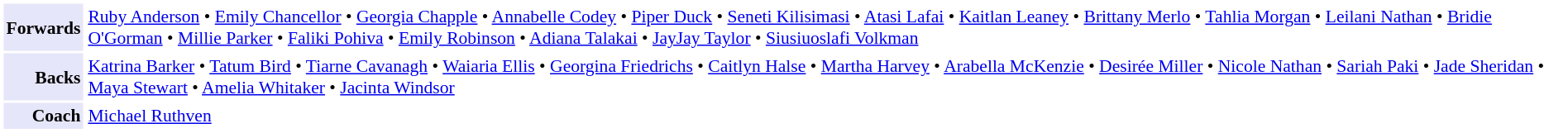<table cellpadding="2" style="border: 1px solid white; font-size:90%;">
<tr>
<td style="text-align:right;" bgcolor="lavender"><strong>Forwards</strong></td>
<td style="text-align:left;"><a href='#'>Ruby Anderson</a> • <a href='#'>Emily Chancellor</a> • <a href='#'>Georgia Chapple</a> • <a href='#'>Annabelle Codey</a> • <a href='#'>Piper Duck</a> • <a href='#'>Seneti Kilisimasi</a> • <a href='#'>Atasi Lafai</a> • <a href='#'>Kaitlan Leaney</a> • <a href='#'>Brittany Merlo</a> • <a href='#'>Tahlia Morgan</a> • <a href='#'>Leilani Nathan</a> • <a href='#'>Bridie O'Gorman</a> • <a href='#'>Millie Parker</a> • <a href='#'>Faliki Pohiva</a> • <a href='#'>Emily Robinson</a> • <a href='#'>Adiana Talakai</a> • <a href='#'>JayJay Taylor</a> • <a href='#'>Siusiuoslafi Volkman</a></td>
</tr>
<tr>
<td style="text-align:right;" bgcolor="lavender"><strong>Backs</strong></td>
<td style="text-align:left;"><a href='#'>Katrina Barker</a> • <a href='#'>Tatum Bird</a> • <a href='#'>Tiarne Cavanagh</a> • <a href='#'>Waiaria Ellis</a> • <a href='#'>Georgina Friedrichs</a> • <a href='#'>Caitlyn Halse</a> • <a href='#'>Martha Harvey</a> • <a href='#'>Arabella McKenzie</a> • <a href='#'>Desirée Miller</a> • <a href='#'>Nicole Nathan</a> • <a href='#'>Sariah Paki</a> • <a href='#'>Jade Sheridan</a> • <a href='#'>Maya Stewart</a> • <a href='#'>Amelia Whitaker</a> • <a href='#'>Jacinta Windsor</a></td>
</tr>
<tr>
<td style="text-align:right;" bgcolor="lavender"><strong>Coach</strong></td>
<td style="text-align:left;"><a href='#'>Michael Ruthven</a></td>
</tr>
</table>
